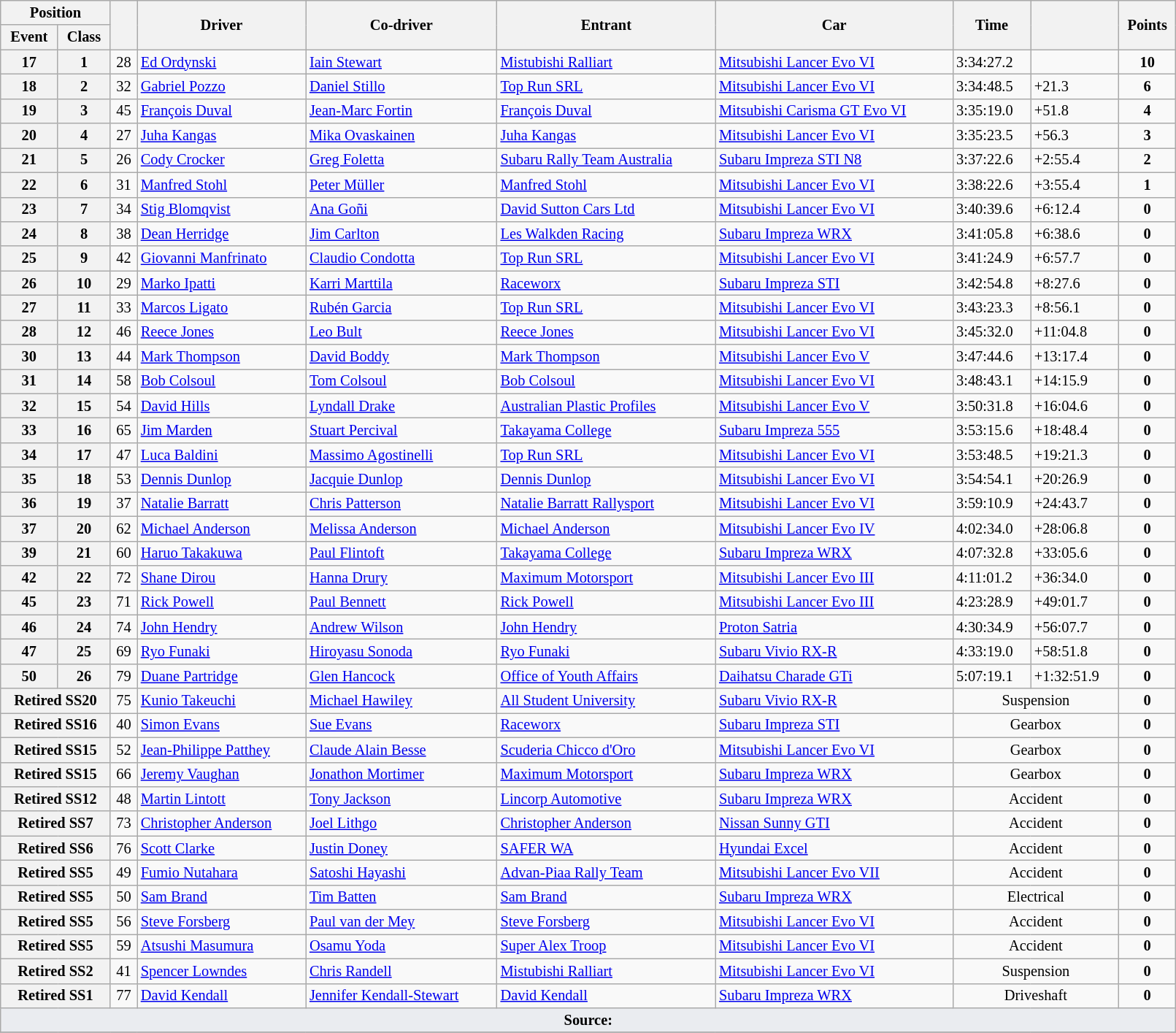<table class="wikitable" width=85% style="font-size: 85%;">
<tr>
<th colspan="2">Position</th>
<th rowspan="2"></th>
<th rowspan="2">Driver</th>
<th rowspan="2">Co-driver</th>
<th rowspan="2">Entrant</th>
<th rowspan="2">Car</th>
<th rowspan="2">Time</th>
<th rowspan="2"></th>
<th rowspan="2">Points</th>
</tr>
<tr>
<th>Event</th>
<th>Class</th>
</tr>
<tr>
<th>17</th>
<th>1</th>
<td align="center">28</td>
<td> <a href='#'>Ed Ordynski</a></td>
<td> <a href='#'>Iain Stewart</a></td>
<td> <a href='#'>Mistubishi Ralliart</a></td>
<td><a href='#'>Mitsubishi Lancer Evo VI</a></td>
<td>3:34:27.2</td>
<td></td>
<td align="center"><strong>10</strong></td>
</tr>
<tr>
<th>18</th>
<th>2</th>
<td align="center">32</td>
<td> <a href='#'>Gabriel Pozzo</a></td>
<td> <a href='#'>Daniel Stillo</a></td>
<td> <a href='#'>Top Run SRL</a></td>
<td><a href='#'>Mitsubishi Lancer Evo VI</a></td>
<td>3:34:48.5</td>
<td>+21.3</td>
<td align="center"><strong>6</strong></td>
</tr>
<tr>
<th>19</th>
<th>3</th>
<td align="center">45</td>
<td> <a href='#'>François Duval</a></td>
<td> <a href='#'>Jean-Marc Fortin</a></td>
<td> <a href='#'>François Duval</a></td>
<td><a href='#'>Mitsubishi Carisma GT Evo VI</a></td>
<td>3:35:19.0</td>
<td>+51.8</td>
<td align="center"><strong>4</strong></td>
</tr>
<tr>
<th>20</th>
<th>4</th>
<td align="center">27</td>
<td> <a href='#'>Juha Kangas</a></td>
<td> <a href='#'>Mika Ovaskainen</a></td>
<td> <a href='#'>Juha Kangas</a></td>
<td><a href='#'>Mitsubishi Lancer Evo VI</a></td>
<td>3:35:23.5</td>
<td>+56.3</td>
<td align="center"><strong>3</strong></td>
</tr>
<tr>
<th>21</th>
<th>5</th>
<td align="center">26</td>
<td> <a href='#'>Cody Crocker</a></td>
<td> <a href='#'>Greg Foletta</a></td>
<td> <a href='#'>Subaru Rally Team Australia</a></td>
<td><a href='#'>Subaru Impreza STI N8</a></td>
<td>3:37:22.6</td>
<td>+2:55.4</td>
<td align="center"><strong>2</strong></td>
</tr>
<tr>
<th>22</th>
<th>6</th>
<td align="center">31</td>
<td> <a href='#'>Manfred Stohl</a></td>
<td> <a href='#'>Peter Müller</a></td>
<td> <a href='#'>Manfred Stohl</a></td>
<td><a href='#'>Mitsubishi Lancer Evo VI</a></td>
<td>3:38:22.6</td>
<td>+3:55.4</td>
<td align="center"><strong>1</strong></td>
</tr>
<tr>
<th>23</th>
<th>7</th>
<td align="center">34</td>
<td> <a href='#'>Stig Blomqvist</a></td>
<td> <a href='#'>Ana Goñi</a></td>
<td> <a href='#'>David Sutton Cars Ltd</a></td>
<td><a href='#'>Mitsubishi Lancer Evo VI</a></td>
<td>3:40:39.6</td>
<td>+6:12.4</td>
<td align="center"><strong>0</strong></td>
</tr>
<tr>
<th>24</th>
<th>8</th>
<td align="center">38</td>
<td> <a href='#'>Dean Herridge</a></td>
<td> <a href='#'>Jim Carlton</a></td>
<td> <a href='#'>Les Walkden Racing</a></td>
<td><a href='#'>Subaru Impreza WRX</a></td>
<td>3:41:05.8</td>
<td>+6:38.6</td>
<td align="center"><strong>0</strong></td>
</tr>
<tr>
<th>25</th>
<th>9</th>
<td align="center">42</td>
<td> <a href='#'>Giovanni Manfrinato</a></td>
<td> <a href='#'>Claudio Condotta</a></td>
<td> <a href='#'>Top Run SRL</a></td>
<td><a href='#'>Mitsubishi Lancer Evo VI</a></td>
<td>3:41:24.9</td>
<td>+6:57.7</td>
<td align="center"><strong>0</strong></td>
</tr>
<tr>
<th>26</th>
<th>10</th>
<td align="center">29</td>
<td> <a href='#'>Marko Ipatti</a></td>
<td> <a href='#'>Karri Marttila</a></td>
<td> <a href='#'>Raceworx</a></td>
<td><a href='#'>Subaru Impreza STI</a></td>
<td>3:42:54.8</td>
<td>+8:27.6</td>
<td align="center"><strong>0</strong></td>
</tr>
<tr>
<th>27</th>
<th>11</th>
<td align="center">33</td>
<td> <a href='#'>Marcos Ligato</a></td>
<td> <a href='#'>Rubén Garcia</a></td>
<td> <a href='#'>Top Run SRL</a></td>
<td><a href='#'>Mitsubishi Lancer Evo VI</a></td>
<td>3:43:23.3</td>
<td>+8:56.1</td>
<td align="center"><strong>0</strong></td>
</tr>
<tr>
<th>28</th>
<th>12</th>
<td align="center">46</td>
<td> <a href='#'>Reece Jones</a></td>
<td> <a href='#'>Leo Bult</a></td>
<td> <a href='#'>Reece Jones</a></td>
<td><a href='#'>Mitsubishi Lancer Evo VI</a></td>
<td>3:45:32.0</td>
<td>+11:04.8</td>
<td align="center"><strong>0</strong></td>
</tr>
<tr>
<th>30</th>
<th>13</th>
<td align="center">44</td>
<td> <a href='#'>Mark Thompson</a></td>
<td> <a href='#'>David Boddy</a></td>
<td> <a href='#'>Mark Thompson</a></td>
<td><a href='#'>Mitsubishi Lancer Evo V</a></td>
<td>3:47:44.6</td>
<td>+13:17.4</td>
<td align="center"><strong>0</strong></td>
</tr>
<tr>
<th>31</th>
<th>14</th>
<td align="center">58</td>
<td> <a href='#'>Bob Colsoul</a></td>
<td> <a href='#'>Tom Colsoul</a></td>
<td> <a href='#'>Bob Colsoul</a></td>
<td><a href='#'>Mitsubishi Lancer Evo VI</a></td>
<td>3:48:43.1</td>
<td>+14:15.9</td>
<td align="center"><strong>0</strong></td>
</tr>
<tr>
<th>32</th>
<th>15</th>
<td align="center">54</td>
<td> <a href='#'>David Hills</a></td>
<td> <a href='#'>Lyndall Drake</a></td>
<td> <a href='#'>Australian Plastic Profiles</a></td>
<td><a href='#'>Mitsubishi Lancer Evo V</a></td>
<td>3:50:31.8</td>
<td>+16:04.6</td>
<td align="center"><strong>0</strong></td>
</tr>
<tr>
<th>33</th>
<th>16</th>
<td align="center">65</td>
<td> <a href='#'>Jim Marden</a></td>
<td> <a href='#'>Stuart Percival</a></td>
<td> <a href='#'>Takayama College</a></td>
<td><a href='#'>Subaru Impreza 555</a></td>
<td>3:53:15.6</td>
<td>+18:48.4</td>
<td align="center"><strong>0</strong></td>
</tr>
<tr>
<th>34</th>
<th>17</th>
<td align="center">47</td>
<td> <a href='#'>Luca Baldini</a></td>
<td> <a href='#'>Massimo Agostinelli</a></td>
<td> <a href='#'>Top Run SRL</a></td>
<td><a href='#'>Mitsubishi Lancer Evo VI</a></td>
<td>3:53:48.5</td>
<td>+19:21.3</td>
<td align="center"><strong>0</strong></td>
</tr>
<tr>
<th>35</th>
<th>18</th>
<td align="center">53</td>
<td> <a href='#'>Dennis Dunlop</a></td>
<td> <a href='#'>Jacquie Dunlop</a></td>
<td> <a href='#'>Dennis Dunlop</a></td>
<td><a href='#'>Mitsubishi Lancer Evo VI</a></td>
<td>3:54:54.1</td>
<td>+20:26.9</td>
<td align="center"><strong>0</strong></td>
</tr>
<tr>
<th>36</th>
<th>19</th>
<td align="center">37</td>
<td> <a href='#'>Natalie Barratt</a></td>
<td> <a href='#'>Chris Patterson</a></td>
<td> <a href='#'>Natalie Barratt Rallysport</a></td>
<td><a href='#'>Mitsubishi Lancer Evo VI</a></td>
<td>3:59:10.9</td>
<td>+24:43.7</td>
<td align="center"><strong>0</strong></td>
</tr>
<tr>
<th>37</th>
<th>20</th>
<td align="center">62</td>
<td> <a href='#'>Michael Anderson</a></td>
<td> <a href='#'>Melissa Anderson</a></td>
<td> <a href='#'>Michael Anderson</a></td>
<td><a href='#'>Mitsubishi Lancer Evo IV</a></td>
<td>4:02:34.0</td>
<td>+28:06.8</td>
<td align="center"><strong>0</strong></td>
</tr>
<tr>
<th>39</th>
<th>21</th>
<td align="center">60</td>
<td> <a href='#'>Haruo Takakuwa</a></td>
<td> <a href='#'>Paul Flintoft</a></td>
<td> <a href='#'>Takayama College</a></td>
<td><a href='#'>Subaru Impreza WRX</a></td>
<td>4:07:32.8</td>
<td>+33:05.6</td>
<td align="center"><strong>0</strong></td>
</tr>
<tr>
<th>42</th>
<th>22</th>
<td align="center">72</td>
<td> <a href='#'>Shane Dirou</a></td>
<td> <a href='#'>Hanna Drury</a></td>
<td> <a href='#'>Maximum Motorsport</a></td>
<td><a href='#'>Mitsubishi Lancer Evo III</a></td>
<td>4:11:01.2</td>
<td>+36:34.0</td>
<td align="center"><strong>0</strong></td>
</tr>
<tr>
<th>45</th>
<th>23</th>
<td align="center">71</td>
<td> <a href='#'>Rick Powell</a></td>
<td> <a href='#'>Paul Bennett</a></td>
<td> <a href='#'>Rick Powell</a></td>
<td><a href='#'>Mitsubishi Lancer Evo III</a></td>
<td>4:23:28.9</td>
<td>+49:01.7</td>
<td align="center"><strong>0</strong></td>
</tr>
<tr>
<th>46</th>
<th>24</th>
<td align="center">74</td>
<td> <a href='#'>John Hendry</a></td>
<td> <a href='#'>Andrew Wilson</a></td>
<td> <a href='#'>John Hendry</a></td>
<td><a href='#'>Proton Satria</a></td>
<td>4:30:34.9</td>
<td>+56:07.7</td>
<td align="center"><strong>0</strong></td>
</tr>
<tr>
<th>47</th>
<th>25</th>
<td align="center">69</td>
<td> <a href='#'>Ryo Funaki</a></td>
<td> <a href='#'>Hiroyasu Sonoda</a></td>
<td> <a href='#'>Ryo Funaki</a></td>
<td><a href='#'>Subaru Vivio RX-R</a></td>
<td>4:33:19.0</td>
<td>+58:51.8</td>
<td align="center"><strong>0</strong></td>
</tr>
<tr>
<th>50</th>
<th>26</th>
<td align="center">79</td>
<td> <a href='#'>Duane Partridge</a></td>
<td> <a href='#'>Glen Hancock</a></td>
<td> <a href='#'>Office of Youth Affairs</a></td>
<td><a href='#'>Daihatsu Charade GTi</a></td>
<td>5:07:19.1</td>
<td>+1:32:51.9</td>
<td align="center"><strong>0</strong></td>
</tr>
<tr>
<th colspan="2">Retired SS20</th>
<td align="center">75</td>
<td> <a href='#'>Kunio Takeuchi</a></td>
<td> <a href='#'>Michael Hawiley</a></td>
<td> <a href='#'>All Student University</a></td>
<td><a href='#'>Subaru Vivio RX-R</a></td>
<td align="center" colspan="2">Suspension</td>
<td align="center"><strong>0</strong></td>
</tr>
<tr>
<th colspan="2">Retired SS16</th>
<td align="center">40</td>
<td> <a href='#'>Simon Evans</a></td>
<td> <a href='#'>Sue Evans</a></td>
<td> <a href='#'>Raceworx</a></td>
<td><a href='#'>Subaru Impreza STI</a></td>
<td align="center" colspan="2">Gearbox</td>
<td align="center"><strong>0</strong></td>
</tr>
<tr>
<th colspan="2">Retired SS15</th>
<td align="center">52</td>
<td> <a href='#'>Jean-Philippe Patthey</a></td>
<td> <a href='#'>Claude Alain Besse</a></td>
<td> <a href='#'>Scuderia Chicco d'Oro</a></td>
<td><a href='#'>Mitsubishi Lancer Evo VI</a></td>
<td align="center" colspan="2">Gearbox</td>
<td align="center"><strong>0</strong></td>
</tr>
<tr>
<th colspan="2">Retired SS15</th>
<td align="center">66</td>
<td> <a href='#'>Jeremy Vaughan</a></td>
<td> <a href='#'>Jonathon Mortimer</a></td>
<td> <a href='#'>Maximum Motorsport</a></td>
<td><a href='#'>Subaru Impreza WRX</a></td>
<td align="center" colspan="2">Gearbox</td>
<td align="center"><strong>0</strong></td>
</tr>
<tr>
<th colspan="2">Retired SS12</th>
<td align="center">48</td>
<td> <a href='#'>Martin Lintott</a></td>
<td> <a href='#'>Tony Jackson</a></td>
<td> <a href='#'>Lincorp Automotive</a></td>
<td><a href='#'>Subaru Impreza WRX</a></td>
<td align="center" colspan="2">Accident</td>
<td align="center"><strong>0</strong></td>
</tr>
<tr>
<th colspan="2">Retired SS7</th>
<td align="center">73</td>
<td> <a href='#'>Christopher Anderson</a></td>
<td> <a href='#'>Joel Lithgo</a></td>
<td> <a href='#'>Christopher Anderson</a></td>
<td><a href='#'>Nissan Sunny GTI</a></td>
<td align="center" colspan="2">Accident</td>
<td align="center"><strong>0</strong></td>
</tr>
<tr>
<th colspan="2">Retired SS6</th>
<td align="center">76</td>
<td> <a href='#'>Scott Clarke</a></td>
<td> <a href='#'>Justin Doney</a></td>
<td> <a href='#'>SAFER WA</a></td>
<td><a href='#'>Hyundai Excel</a></td>
<td align="center" colspan="2">Accident</td>
<td align="center"><strong>0</strong></td>
</tr>
<tr>
<th colspan="2">Retired SS5</th>
<td align="center">49</td>
<td> <a href='#'>Fumio Nutahara</a></td>
<td> <a href='#'>Satoshi Hayashi</a></td>
<td> <a href='#'>Advan-Piaa Rally Team</a></td>
<td><a href='#'>Mitsubishi Lancer Evo VII</a></td>
<td align="center" colspan="2">Accident</td>
<td align="center"><strong>0</strong></td>
</tr>
<tr>
<th colspan="2">Retired SS5</th>
<td align="center">50</td>
<td> <a href='#'>Sam Brand</a></td>
<td> <a href='#'>Tim Batten</a></td>
<td> <a href='#'>Sam Brand</a></td>
<td><a href='#'>Subaru Impreza WRX</a></td>
<td align="center" colspan="2">Electrical</td>
<td align="center"><strong>0</strong></td>
</tr>
<tr>
<th colspan="2">Retired SS5</th>
<td align="center">56</td>
<td> <a href='#'>Steve Forsberg</a></td>
<td> <a href='#'>Paul van der Mey</a></td>
<td> <a href='#'>Steve Forsberg</a></td>
<td><a href='#'>Mitsubishi Lancer Evo VI</a></td>
<td align="center" colspan="2">Accident</td>
<td align="center"><strong>0</strong></td>
</tr>
<tr>
<th colspan="2">Retired SS5</th>
<td align="center">59</td>
<td> <a href='#'>Atsushi Masumura</a></td>
<td> <a href='#'>Osamu Yoda</a></td>
<td> <a href='#'>Super Alex Troop</a></td>
<td><a href='#'>Mitsubishi Lancer Evo VI</a></td>
<td align="center" colspan="2">Accident</td>
<td align="center"><strong>0</strong></td>
</tr>
<tr>
<th colspan="2">Retired SS2</th>
<td align="center">41</td>
<td> <a href='#'>Spencer Lowndes</a></td>
<td> <a href='#'>Chris Randell</a></td>
<td> <a href='#'>Mistubishi Ralliart</a></td>
<td><a href='#'>Mitsubishi Lancer Evo VI</a></td>
<td align="center" colspan="2">Suspension</td>
<td align="center"><strong>0</strong></td>
</tr>
<tr>
<th colspan="2">Retired SS1</th>
<td align="center">77</td>
<td> <a href='#'>David Kendall</a></td>
<td> <a href='#'>Jennifer Kendall-Stewart</a></td>
<td> <a href='#'>David Kendall</a></td>
<td><a href='#'>Subaru Impreza WRX</a></td>
<td align="center" colspan="2">Driveshaft</td>
<td align="center"><strong>0</strong></td>
</tr>
<tr>
<td style="background-color:#EAECF0; text-align:center" colspan="10"><strong>Source:</strong></td>
</tr>
<tr>
</tr>
</table>
